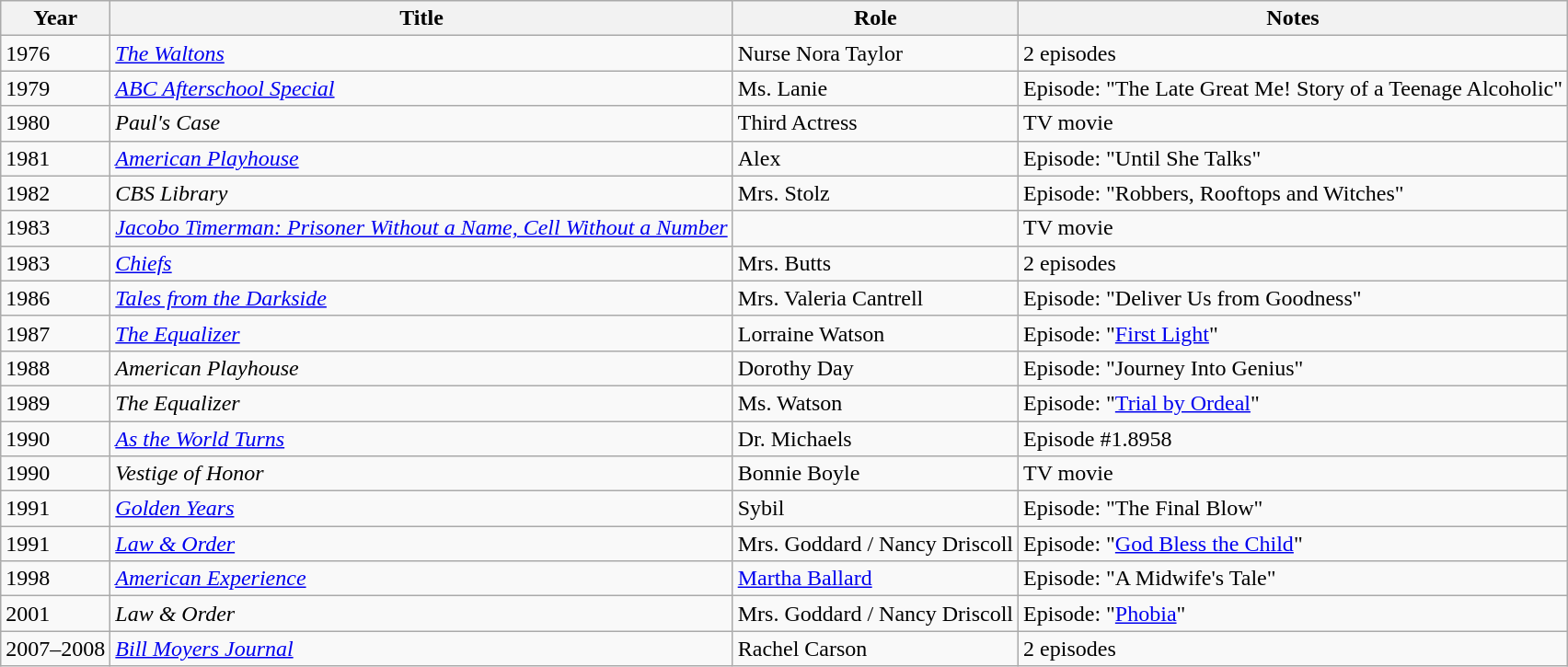<table class="wikitable sortable">
<tr>
<th>Year</th>
<th>Title</th>
<th>Role</th>
<th>Notes</th>
</tr>
<tr>
<td>1976</td>
<td><em><a href='#'>The Waltons</a></em></td>
<td>Nurse Nora Taylor</td>
<td>2 episodes</td>
</tr>
<tr>
<td>1979</td>
<td><em><a href='#'>ABC Afterschool Special</a></em></td>
<td>Ms. Lanie</td>
<td>Episode: "The Late Great Me! Story of a Teenage Alcoholic"</td>
</tr>
<tr>
<td>1980</td>
<td><em>Paul's Case</em></td>
<td>Third Actress</td>
<td>TV movie</td>
</tr>
<tr>
<td>1981</td>
<td><em><a href='#'>American Playhouse</a></em></td>
<td>Alex</td>
<td>Episode: "Until She Talks"</td>
</tr>
<tr>
<td>1982</td>
<td><em>CBS Library</em></td>
<td>Mrs. Stolz</td>
<td>Episode: "Robbers, Rooftops and Witches"</td>
</tr>
<tr>
<td>1983</td>
<td><em><a href='#'>Jacobo Timerman: Prisoner Without a Name, Cell Without a Number</a></em></td>
<td></td>
<td>TV movie</td>
</tr>
<tr>
<td>1983</td>
<td><a href='#'><em>Chiefs</em></a></td>
<td>Mrs. Butts</td>
<td>2 episodes</td>
</tr>
<tr>
<td>1986</td>
<td><em><a href='#'>Tales from the Darkside</a></em></td>
<td>Mrs. Valeria Cantrell</td>
<td>Episode: "Deliver Us from Goodness"</td>
</tr>
<tr>
<td>1987</td>
<td><a href='#'><em>The Equalizer</em></a></td>
<td>Lorraine Watson</td>
<td>Episode: "<a href='#'>First Light</a>"</td>
</tr>
<tr>
<td>1988</td>
<td><em>American Playhouse</em></td>
<td>Dorothy Day</td>
<td>Episode: "Journey Into Genius"</td>
</tr>
<tr>
<td>1989</td>
<td><em>The Equalizer</em></td>
<td>Ms. Watson</td>
<td>Episode: "<a href='#'>Trial by Ordeal</a>"</td>
</tr>
<tr>
<td>1990</td>
<td><em><a href='#'>As the World Turns</a></em></td>
<td>Dr. Michaels</td>
<td>Episode #1.8958</td>
</tr>
<tr>
<td>1990</td>
<td><em>Vestige of Honor</em></td>
<td>Bonnie Boyle</td>
<td>TV movie</td>
</tr>
<tr>
<td>1991</td>
<td><a href='#'><em>Golden Years</em></a></td>
<td>Sybil</td>
<td>Episode: "The Final Blow"</td>
</tr>
<tr>
<td>1991</td>
<td><em><a href='#'>Law & Order</a></em></td>
<td>Mrs. Goddard / Nancy Driscoll</td>
<td>Episode: "<a href='#'>God Bless the Child</a>"</td>
</tr>
<tr>
<td>1998</td>
<td><em><a href='#'>American Experience</a></em></td>
<td><a href='#'>Martha Ballard</a></td>
<td>Episode: "A Midwife's Tale"</td>
</tr>
<tr>
<td>2001</td>
<td><em>Law & Order</em></td>
<td>Mrs. Goddard / Nancy Driscoll</td>
<td>Episode: "<a href='#'>Phobia</a>"</td>
</tr>
<tr>
<td>2007–2008</td>
<td><em><a href='#'>Bill Moyers Journal</a></em></td>
<td>Rachel Carson</td>
<td>2 episodes</td>
</tr>
</table>
